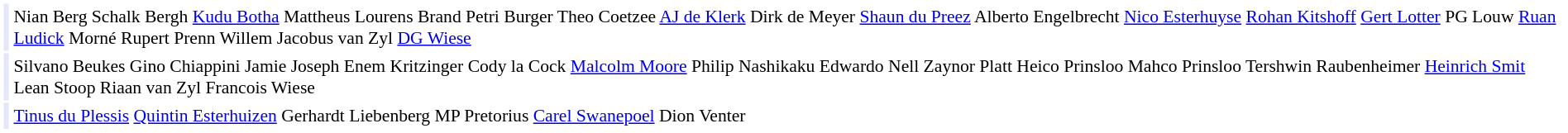<table cellpadding="2" style="border: 1px solid white; font-size:90%;">
<tr>
<td style="text-align:right;" bgcolor="lavender"></td>
<td style="text-align:left;">Nian Berg Schalk Bergh <a href='#'>Kudu Botha</a> Mattheus Lourens Brand Petri Burger Theo Coetzee <a href='#'>AJ de Klerk</a> Dirk de Meyer <a href='#'>Shaun du Preez</a> Alberto Engelbrecht <a href='#'>Nico Esterhuyse</a> <a href='#'>Rohan Kitshoff</a> <a href='#'>Gert Lotter</a> PG Louw <a href='#'>Ruan Ludick</a> Morné Rupert Prenn Willem Jacobus van Zyl <a href='#'>DG Wiese</a></td>
</tr>
<tr>
<td style="text-align:right;" bgcolor="lavender"></td>
<td style="text-align:left;">Silvano Beukes Gino Chiappini Jamie Joseph Enem Kritzinger Cody la Cock <a href='#'>Malcolm Moore</a> Philip Nashikaku Edwardo Nell Zaynor Platt Heico Prinsloo Mahco Prinsloo Tershwin Raubenheimer <a href='#'>Heinrich Smit</a> Lean Stoop Riaan van Zyl Francois Wiese</td>
</tr>
<tr>
<td style="text-align:right;" bgcolor="lavender"></td>
<td style="text-align:left;"><a href='#'>Tinus du Plessis</a> <a href='#'>Quintin Esterhuizen</a> Gerhardt Liebenberg MP Pretorius <a href='#'>Carel Swanepoel</a> Dion Venter</td>
</tr>
</table>
